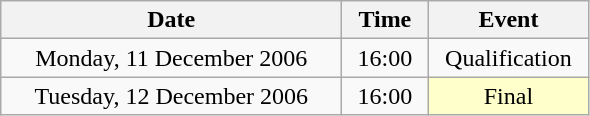<table class = "wikitable" style="text-align:center;">
<tr>
<th width=220>Date</th>
<th width=50>Time</th>
<th width=100>Event</th>
</tr>
<tr>
<td>Monday, 11 December 2006</td>
<td>16:00</td>
<td>Qualification</td>
</tr>
<tr>
<td>Tuesday, 12 December 2006</td>
<td>16:00</td>
<td bgcolor=ffffcc>Final</td>
</tr>
</table>
